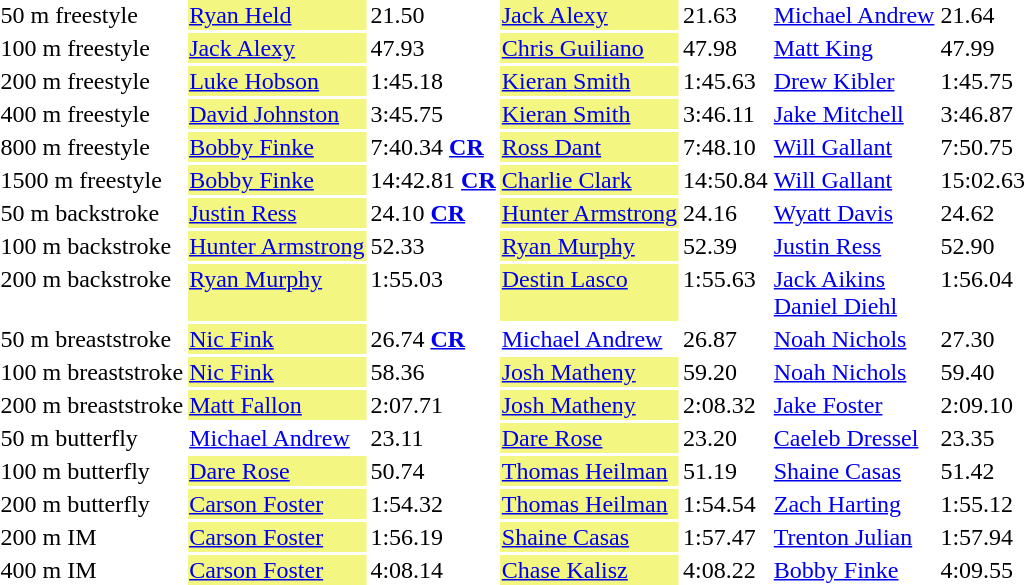<table>
<tr valign="top">
<td>50 m freestyle<br></td>
<td bgcolor=#F3F781><a href='#'>Ryan Held</a></td>
<td>21.50</td>
<td bgcolor=#F3F781><a href='#'>Jack Alexy</a></td>
<td>21.63</td>
<td><a href='#'>Michael Andrew</a></td>
<td>21.64</td>
</tr>
<tr valign="top">
<td>100 m freestyle<br></td>
<td bgcolor=#F3F781><a href='#'>Jack Alexy</a></td>
<td>47.93</td>
<td bgcolor=#F3F781><a href='#'>Chris Guiliano</a></td>
<td>47.98</td>
<td><a href='#'>Matt King</a></td>
<td>47.99</td>
</tr>
<tr valign="top">
<td>200 m freestyle<br></td>
<td bgcolor=#F3F781><a href='#'>Luke Hobson</a></td>
<td>1:45.18</td>
<td bgcolor=#F3F781><a href='#'>Kieran Smith</a></td>
<td>1:45.63</td>
<td><a href='#'>Drew Kibler</a></td>
<td>1:45.75</td>
</tr>
<tr valign="top">
<td>400 m freestyle<br></td>
<td bgcolor=#F3F781><a href='#'>David Johnston</a></td>
<td>3:45.75</td>
<td bgcolor=#F3F781><a href='#'>Kieran Smith</a></td>
<td>3:46.11</td>
<td><a href='#'>Jake Mitchell</a></td>
<td>3:46.87</td>
</tr>
<tr valign="top">
<td>800 m freestyle<br></td>
<td bgcolor=#F3F781><a href='#'>Bobby Finke</a></td>
<td>7:40.34 <strong><a href='#'>CR</a></strong></td>
<td bgcolor=#F3F781><a href='#'>Ross Dant</a></td>
<td>7:48.10</td>
<td><a href='#'>Will Gallant</a></td>
<td>7:50.75</td>
</tr>
<tr valign="top">
<td>1500 m freestyle<br></td>
<td bgcolor=#F3F781><a href='#'>Bobby Finke</a></td>
<td>14:42.81 <strong><a href='#'>CR</a></strong></td>
<td bgcolor=#F3F781><a href='#'>Charlie Clark</a></td>
<td>14:50.84</td>
<td><a href='#'>Will Gallant</a></td>
<td>15:02.63</td>
</tr>
<tr valign="top">
<td>50 m backstroke<br></td>
<td bgcolor=#F3F781><a href='#'>Justin Ress</a></td>
<td>24.10 <strong><a href='#'>CR</a></strong></td>
<td bgcolor=#F3F781><a href='#'>Hunter Armstrong</a></td>
<td>24.16</td>
<td><a href='#'>Wyatt Davis</a></td>
<td>24.62</td>
</tr>
<tr valign="top">
<td>100 m backstroke<br></td>
<td bgcolor=#F3F781><a href='#'>Hunter Armstrong</a></td>
<td>52.33</td>
<td bgcolor=#F3F781><a href='#'>Ryan Murphy</a></td>
<td>52.39</td>
<td><a href='#'>Justin Ress</a></td>
<td>52.90</td>
</tr>
<tr valign="top">
<td>200 m backstroke<br></td>
<td bgcolor=#F3F781><a href='#'>Ryan Murphy</a></td>
<td>1:55.03</td>
<td bgcolor=#F3F781><a href='#'>Destin Lasco</a></td>
<td>1:55.63</td>
<td><a href='#'>Jack Aikins</a> <br> <a href='#'>Daniel Diehl</a></td>
<td>1:56.04</td>
</tr>
<tr valign="top">
<td>50 m breaststroke<br></td>
<td bgcolor=#F3F781><a href='#'>Nic Fink</a></td>
<td>26.74 <strong><a href='#'>CR</a></strong></td>
<td><a href='#'>Michael Andrew</a></td>
<td>26.87</td>
<td><a href='#'>Noah Nichols</a></td>
<td>27.30</td>
</tr>
<tr valign="top">
<td>100 m breaststroke<br></td>
<td bgcolor=#F3F781><a href='#'>Nic Fink</a></td>
<td>58.36</td>
<td bgcolor=#F3F781><a href='#'>Josh Matheny</a></td>
<td>59.20</td>
<td><a href='#'>Noah Nichols</a></td>
<td>59.40</td>
</tr>
<tr valign="top">
<td>200 m breaststroke<br></td>
<td bgcolor=#F3F781><a href='#'>Matt Fallon</a></td>
<td>2:07.71</td>
<td bgcolor=#F3F781><a href='#'>Josh Matheny</a></td>
<td>2:08.32</td>
<td><a href='#'>Jake Foster</a></td>
<td>2:09.10</td>
</tr>
<tr valign="top">
<td>50 m butterfly<br></td>
<td><a href='#'>Michael Andrew</a></td>
<td>23.11</td>
<td bgcolor=#F3F781><a href='#'>Dare Rose</a></td>
<td>23.20</td>
<td><a href='#'>Caeleb Dressel</a></td>
<td>23.35</td>
</tr>
<tr valign="top">
<td>100 m butterfly<br></td>
<td bgcolor=#F3F781><a href='#'>Dare Rose</a></td>
<td>50.74</td>
<td bgcolor=#F3F781><a href='#'>Thomas Heilman</a></td>
<td>51.19</td>
<td><a href='#'>Shaine Casas</a></td>
<td>51.42</td>
</tr>
<tr valign="top">
<td>200 m butterfly<br></td>
<td bgcolor=#F3F781><a href='#'>Carson Foster</a></td>
<td>1:54.32</td>
<td bgcolor=#F3F781><a href='#'>Thomas Heilman</a></td>
<td>1:54.54</td>
<td><a href='#'>Zach Harting</a></td>
<td>1:55.12</td>
</tr>
<tr valign="top">
<td>200 m IM<br></td>
<td bgcolor=#F3F781><a href='#'>Carson Foster</a></td>
<td>1:56.19</td>
<td bgcolor=#F3F781><a href='#'>Shaine Casas</a></td>
<td>1:57.47</td>
<td><a href='#'>Trenton Julian</a></td>
<td>1:57.94</td>
</tr>
<tr valign="top">
<td>400 m IM<br></td>
<td bgcolor=#F3F781><a href='#'>Carson Foster</a></td>
<td>4:08.14</td>
<td bgcolor=#F3F781><a href='#'>Chase Kalisz</a></td>
<td>4:08.22</td>
<td><a href='#'>Bobby Finke</a></td>
<td>4:09.55</td>
</tr>
</table>
